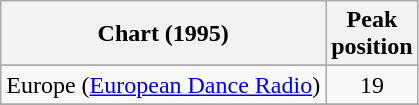<table class="wikitable sortable">
<tr>
<th>Chart (1995)</th>
<th>Peak<br>position</th>
</tr>
<tr>
</tr>
<tr>
<td>Europe (<a href='#'>European Dance Radio</a>)</td>
<td align="center">19</td>
</tr>
<tr>
</tr>
<tr>
</tr>
<tr>
</tr>
</table>
